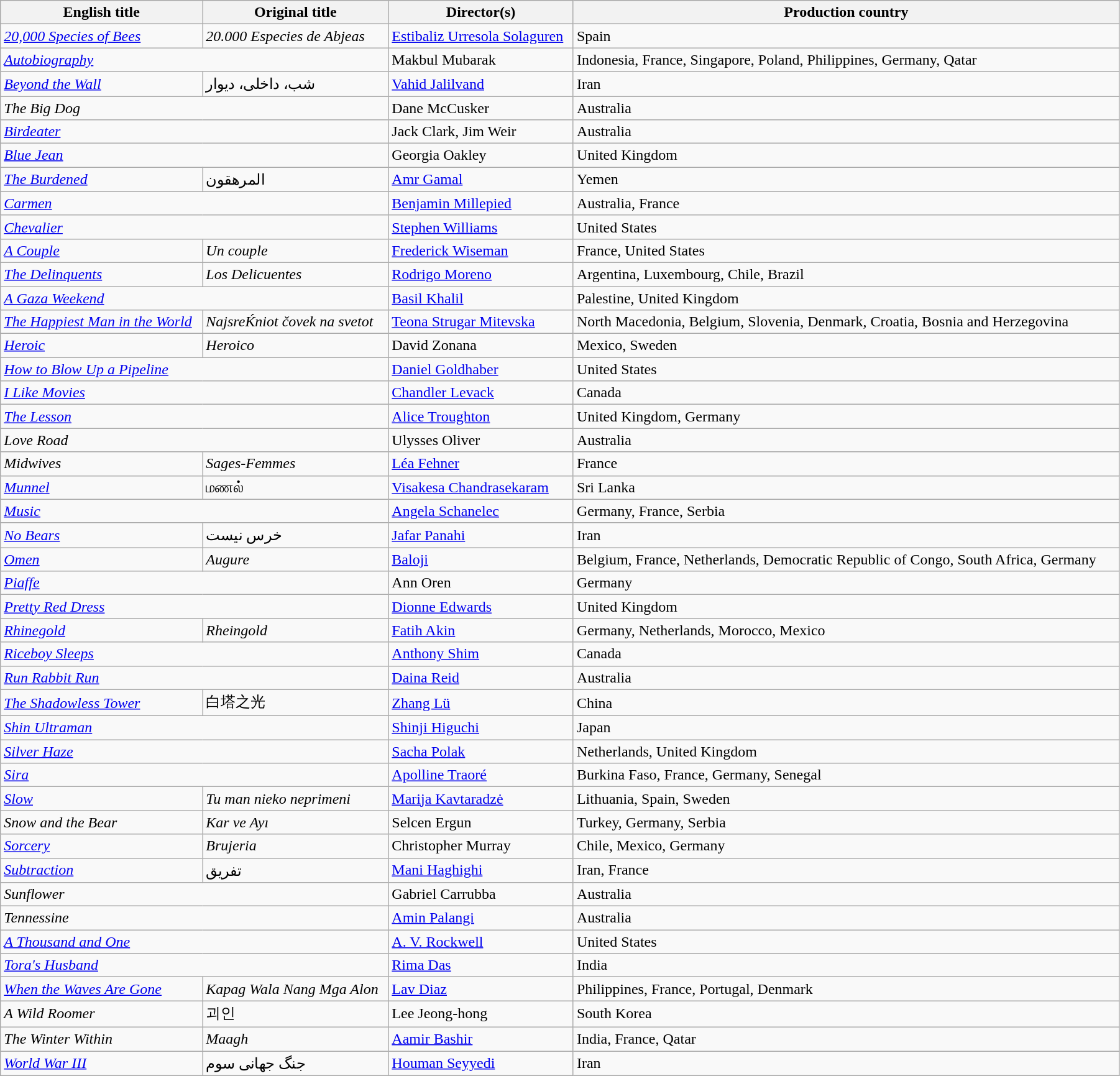<table class="wikitable" style="width:95%; margin-bottom:2px">
<tr>
<th>English title</th>
<th>Original title</th>
<th>Director(s)</th>
<th>Production country</th>
</tr>
<tr>
<td><em><a href='#'>20,000 Species of Bees</a></em></td>
<td><em>20.000 Especies de Abjeas</em></td>
<td><a href='#'>Estibaliz Urresola Solaguren</a></td>
<td>Spain</td>
</tr>
<tr>
<td colspan="2"><em><a href='#'>Autobiography</a></em></td>
<td>Makbul Mubarak</td>
<td>Indonesia, France, Singapore, Poland, Philippines, Germany, Qatar</td>
</tr>
<tr>
<td><em><a href='#'>Beyond the Wall</a></em></td>
<td>شب، داخلی، دیوار</td>
<td><a href='#'>Vahid Jalilvand</a></td>
<td>Iran</td>
</tr>
<tr>
<td colspan="2"><em>The Big Dog</em></td>
<td>Dane McCusker</td>
<td>Australia</td>
</tr>
<tr>
<td colspan="2"><em><a href='#'>Birdeater</a></em></td>
<td>Jack Clark, Jim Weir</td>
<td>Australia</td>
</tr>
<tr>
<td colspan="2"><em><a href='#'>Blue Jean</a></em></td>
<td>Georgia Oakley</td>
<td>United Kingdom</td>
</tr>
<tr>
<td><em><a href='#'>The Burdened</a></em></td>
<td>المرهقون</td>
<td><a href='#'>Amr Gamal</a></td>
<td>Yemen</td>
</tr>
<tr>
<td colspan="2"><em><a href='#'>Carmen</a></em></td>
<td><a href='#'>Benjamin Millepied</a></td>
<td>Australia, France</td>
</tr>
<tr>
<td colspan="2"><em><a href='#'>Chevalier</a></em></td>
<td><a href='#'>Stephen Williams</a></td>
<td>United States</td>
</tr>
<tr>
<td><em><a href='#'>A Couple</a></em></td>
<td><em>Un couple</em></td>
<td><a href='#'>Frederick Wiseman</a></td>
<td>France, United States</td>
</tr>
<tr>
<td><em><a href='#'>The Delinquents</a></em></td>
<td><em>Los Delicuentes</em></td>
<td><a href='#'>Rodrigo Moreno</a></td>
<td>Argentina, Luxembourg, Chile, Brazil</td>
</tr>
<tr>
<td colspan="2"><em><a href='#'>A Gaza Weekend</a></em></td>
<td><a href='#'>Basil Khalil</a></td>
<td>Palestine, United Kingdom</td>
</tr>
<tr>
<td><em><a href='#'>The Happiest Man in the World</a></em></td>
<td><em>NajsreЌniot čovek na svetot</em></td>
<td><a href='#'>Teona Strugar Mitevska</a></td>
<td>North Macedonia, Belgium, Slovenia, Denmark, Croatia, Bosnia and Herzegovina</td>
</tr>
<tr>
<td><em><a href='#'>Heroic</a></em></td>
<td><em>Heroico</em></td>
<td>David Zonana</td>
<td>Mexico, Sweden</td>
</tr>
<tr>
<td colspan="2"><em><a href='#'>How to Blow Up a Pipeline</a></em></td>
<td><a href='#'>Daniel Goldhaber</a></td>
<td>United States</td>
</tr>
<tr>
<td colspan="2"><em><a href='#'>I Like Movies</a></em></td>
<td><a href='#'>Chandler Levack</a></td>
<td>Canada</td>
</tr>
<tr>
<td colspan="2"><em><a href='#'>The Lesson</a></em></td>
<td><a href='#'>Alice Troughton</a></td>
<td>United Kingdom, Germany</td>
</tr>
<tr>
<td colspan="2"><em>Love Road</em></td>
<td>Ulysses Oliver</td>
<td>Australia</td>
</tr>
<tr>
<td><em>Midwives</em></td>
<td><em>Sages-Femmes</em></td>
<td><a href='#'>Léa Fehner</a></td>
<td>France</td>
</tr>
<tr>
<td><em><a href='#'>Munnel</a></em></td>
<td>மணல்</td>
<td><a href='#'>Visakesa Chandrasekaram</a></td>
<td>Sri Lanka</td>
</tr>
<tr>
<td colspan="2"><em><a href='#'>Music</a></em></td>
<td><a href='#'>Angela Schanelec</a></td>
<td>Germany, France, Serbia</td>
</tr>
<tr>
<td><em><a href='#'>No Bears</a></em></td>
<td>خرس نیست</td>
<td><a href='#'>Jafar Panahi</a></td>
<td>Iran</td>
</tr>
<tr>
<td><em><a href='#'>Omen</a></em></td>
<td><em>Augure</em></td>
<td><a href='#'>Baloji</a></td>
<td>Belgium, France, Netherlands, Democratic Republic of Congo, South Africa, Germany</td>
</tr>
<tr>
<td colspan="2"><em><a href='#'>Piaffe</a></em></td>
<td>Ann Oren</td>
<td>Germany</td>
</tr>
<tr>
<td colspan="2"><em><a href='#'>Pretty Red Dress</a></em></td>
<td><a href='#'>Dionne Edwards</a></td>
<td>United Kingdom</td>
</tr>
<tr>
<td><em><a href='#'>Rhinegold</a></em></td>
<td><em>Rheingold</em></td>
<td><a href='#'>Fatih Akin</a></td>
<td>Germany, Netherlands, Morocco, Mexico</td>
</tr>
<tr>
<td colspan="2"><em><a href='#'>Riceboy Sleeps</a></em></td>
<td><a href='#'>Anthony Shim</a></td>
<td>Canada</td>
</tr>
<tr>
<td colspan="2"><em><a href='#'>Run Rabbit Run</a></em></td>
<td><a href='#'>Daina Reid</a></td>
<td>Australia</td>
</tr>
<tr>
<td><em><a href='#'>The Shadowless Tower</a></em></td>
<td>白塔之光</td>
<td><a href='#'>Zhang Lü</a></td>
<td>China</td>
</tr>
<tr>
<td colspan="2"><em><a href='#'>Shin Ultraman</a></em></td>
<td><a href='#'>Shinji Higuchi</a></td>
<td>Japan</td>
</tr>
<tr>
<td colspan="2"><em><a href='#'>Silver Haze</a></em></td>
<td><a href='#'>Sacha Polak</a></td>
<td>Netherlands, United Kingdom</td>
</tr>
<tr>
<td colspan="2"><em><a href='#'>Sira</a></em></td>
<td><a href='#'>Apolline Traoré</a></td>
<td>Burkina Faso, France, Germany, Senegal</td>
</tr>
<tr>
<td><em><a href='#'>Slow</a></em></td>
<td><em>Tu man nieko neprimeni</em></td>
<td><a href='#'>Marija Kavtaradzė</a></td>
<td>Lithuania, Spain, Sweden</td>
</tr>
<tr>
<td><em>Snow and the Bear</em></td>
<td><em>Kar ve Ayı</em></td>
<td>Selcen Ergun</td>
<td>Turkey, Germany, Serbia</td>
</tr>
<tr>
<td><em><a href='#'>Sorcery</a></em></td>
<td><em>Brujeria</em></td>
<td>Christopher Murray</td>
<td>Chile, Mexico, Germany</td>
</tr>
<tr>
<td><em><a href='#'>Subtraction</a></em></td>
<td>تفریق</td>
<td><a href='#'>Mani Haghighi</a></td>
<td>Iran, France</td>
</tr>
<tr>
<td colspan="2"><em>Sunflower</em></td>
<td>Gabriel Carrubba</td>
<td>Australia</td>
</tr>
<tr>
<td colspan="2"><em>Tennessine</em></td>
<td><a href='#'>Amin Palangi</a></td>
<td>Australia</td>
</tr>
<tr>
<td colspan="2"><em><a href='#'>A Thousand and One</a></em></td>
<td><a href='#'>A. V. Rockwell</a></td>
<td>United States</td>
</tr>
<tr>
<td colspan="2"><em><a href='#'>Tora's Husband</a></em></td>
<td><a href='#'>Rima Das</a></td>
<td>India</td>
</tr>
<tr>
<td><em><a href='#'>When the Waves Are Gone</a></em></td>
<td><em>Kapag Wala Nang Mga Alon</em></td>
<td><a href='#'>Lav Diaz</a></td>
<td>Philippines, France, Portugal, Denmark</td>
</tr>
<tr>
<td><em>A Wild Roomer</em></td>
<td>괴인</td>
<td>Lee Jeong-hong</td>
<td>South Korea</td>
</tr>
<tr>
<td><em>The Winter Within</em></td>
<td><em>Maagh</em></td>
<td><a href='#'>Aamir Bashir</a></td>
<td>India, France, Qatar</td>
</tr>
<tr>
<td><em><a href='#'>World War III</a></em></td>
<td>جنگ جهانی سوم</td>
<td><a href='#'>Houman Seyyedi</a></td>
<td>Iran</td>
</tr>
</table>
